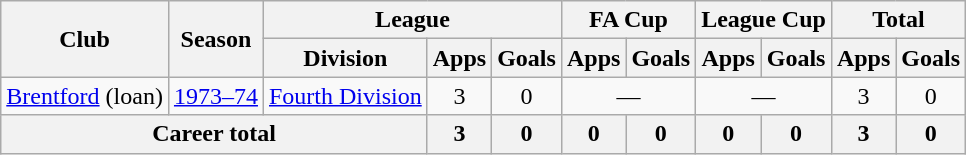<table class="wikitable" style="text-align: center;">
<tr>
<th rowspan="2">Club</th>
<th rowspan="2">Season</th>
<th colspan="3">League</th>
<th colspan="2">FA Cup</th>
<th colspan="2">League Cup</th>
<th colspan="2">Total</th>
</tr>
<tr>
<th>Division</th>
<th>Apps</th>
<th>Goals</th>
<th>Apps</th>
<th>Goals</th>
<th>Apps</th>
<th>Goals</th>
<th>Apps</th>
<th>Goals</th>
</tr>
<tr>
<td><a href='#'>Brentford</a> (loan)</td>
<td><a href='#'>1973–74</a></td>
<td><a href='#'>Fourth Division</a></td>
<td>3</td>
<td>0</td>
<td colspan="2">—</td>
<td colspan="2">—</td>
<td>3</td>
<td>0</td>
</tr>
<tr>
<th colspan="3">Career total</th>
<th>3</th>
<th>0</th>
<th>0</th>
<th>0</th>
<th>0</th>
<th>0</th>
<th>3</th>
<th>0</th>
</tr>
</table>
